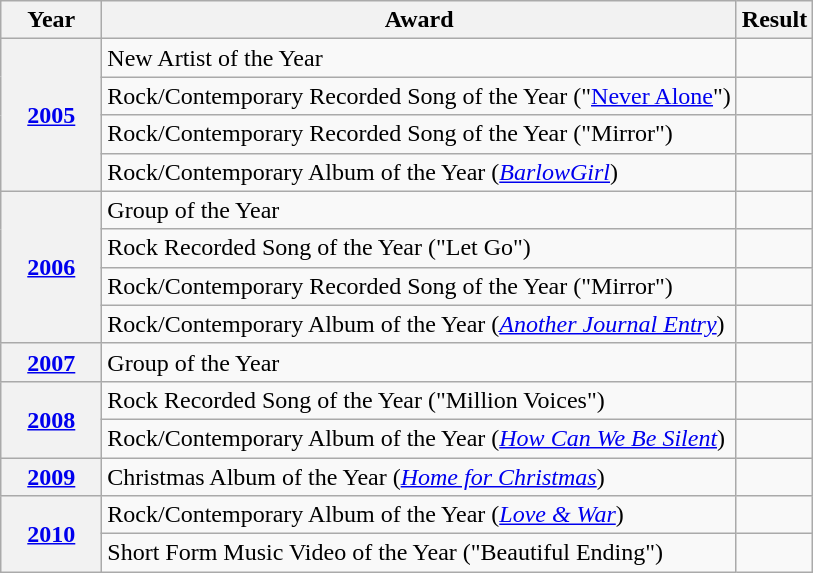<table class="wikitable">
<tr>
<th style="width:60px;">Year</th>
<th>Award</th>
<th>Result</th>
</tr>
<tr>
<th rowspan="4"><a href='#'>2005</a></th>
<td>New Artist of the Year</td>
<td></td>
</tr>
<tr>
<td>Rock/Contemporary Recorded Song of the Year ("<a href='#'>Never Alone</a>")</td>
<td></td>
</tr>
<tr>
<td>Rock/Contemporary Recorded Song of the Year ("Mirror")</td>
<td></td>
</tr>
<tr>
<td>Rock/Contemporary Album of the Year (<em><a href='#'>BarlowGirl</a></em>)</td>
<td></td>
</tr>
<tr>
<th rowspan="4"><a href='#'>2006</a></th>
<td>Group of the Year</td>
<td></td>
</tr>
<tr>
<td>Rock Recorded Song of the Year ("Let Go")</td>
<td></td>
</tr>
<tr>
<td>Rock/Contemporary Recorded Song of the Year ("Mirror")</td>
<td></td>
</tr>
<tr>
<td>Rock/Contemporary Album of the Year (<em><a href='#'>Another Journal Entry</a></em>)</td>
<td></td>
</tr>
<tr>
<th><a href='#'>2007</a></th>
<td>Group of the Year</td>
<td></td>
</tr>
<tr>
<th rowspan="2"><a href='#'>2008</a></th>
<td>Rock Recorded Song of the Year ("Million Voices")</td>
<td></td>
</tr>
<tr>
<td>Rock/Contemporary Album of the Year (<em><a href='#'>How Can We Be Silent</a></em>)</td>
<td></td>
</tr>
<tr>
<th><a href='#'>2009</a></th>
<td>Christmas Album of the Year (<em><a href='#'>Home for Christmas</a></em>)</td>
<td></td>
</tr>
<tr>
<th rowspan="2"><a href='#'>2010</a></th>
<td>Rock/Contemporary Album of the Year (<em><a href='#'>Love & War</a></em>)</td>
<td></td>
</tr>
<tr>
<td>Short Form Music Video of the Year ("Beautiful Ending")</td>
<td></td>
</tr>
</table>
